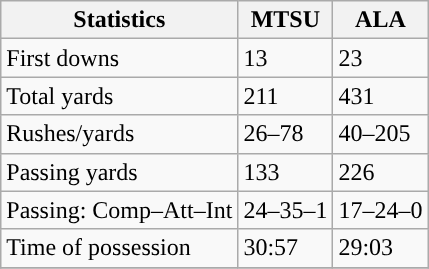<table class="wikitable" style="float: left;">
<tr>
<th>Statistics</th>
<th>MTSU</th>
<th>ALA</th>
</tr>
<tr>
<td>First downs</td>
<td>13</td>
<td>23</td>
</tr>
<tr>
<td>Total yards</td>
<td>211</td>
<td>431</td>
</tr>
<tr>
<td>Rushes/yards</td>
<td>26–78</td>
<td>40–205</td>
</tr>
<tr>
<td>Passing yards</td>
<td>133</td>
<td>226</td>
</tr>
<tr>
<td>Passing: Comp–Att–Int</td>
<td>24–35–1</td>
<td>17–24–0</td>
</tr>
<tr>
<td>Time of possession</td>
<td>30:57</td>
<td>29:03</td>
</tr>
<tr>
</tr>
</table>
